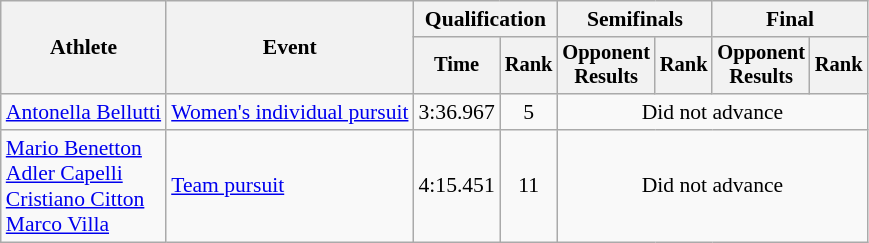<table class=wikitable style="font-size:90%">
<tr>
<th rowspan="2">Athlete</th>
<th rowspan="2">Event</th>
<th colspan="2">Qualification</th>
<th colspan="2">Semifinals</th>
<th colspan="2">Final</th>
</tr>
<tr style="font-size:95%">
<th>Time</th>
<th>Rank</th>
<th>Opponent<br>Results</th>
<th>Rank</th>
<th>Opponent<br>Results</th>
<th>Rank</th>
</tr>
<tr align=center>
<td align=left><a href='#'>Antonella Bellutti</a></td>
<td align=left><a href='#'>Women's individual pursuit</a></td>
<td>3:36.967</td>
<td>5</td>
<td colspan=4>Did not advance</td>
</tr>
<tr align=center>
<td align=left><a href='#'>Mario Benetton</a><br> <a href='#'>Adler Capelli</a><br> <a href='#'>Cristiano Citton</a><br> <a href='#'>Marco Villa</a></td>
<td align=left><a href='#'>Team pursuit</a></td>
<td>4:15.451</td>
<td>11</td>
<td colspan=4>Did not advance</td>
</tr>
</table>
